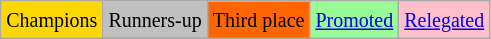<table class="wikitable">
<tr>
<td bgcolor=gold><small>Champions</small></td>
<td bgcolor=silver><small>Runners-up</small></td>
<td bgcolor=ff6600><small>Third place</small></td>
<td bgcolor=palegreen><small><a href='#'>Promoted</a></small></td>
<td bgcolor=pink><small><a href='#'>Relegated</a></small></td>
</tr>
</table>
